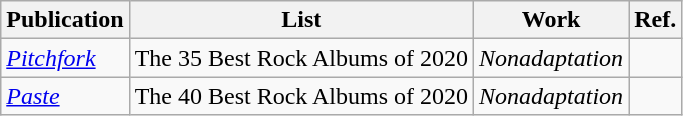<table class="wikitable">
<tr>
<th>Publication</th>
<th>List</th>
<th>Work</th>
<th>Ref.</th>
</tr>
<tr>
<td><em><a href='#'>Pitchfork</a></em></td>
<td>The 35 Best Rock Albums of 2020</td>
<td><em>Nonadaptation</em></td>
<td></td>
</tr>
<tr>
<td><em><a href='#'>Paste</a></em></td>
<td>The 40 Best Rock Albums of 2020</td>
<td><em>Nonadaptation</em></td>
<td></td>
</tr>
</table>
